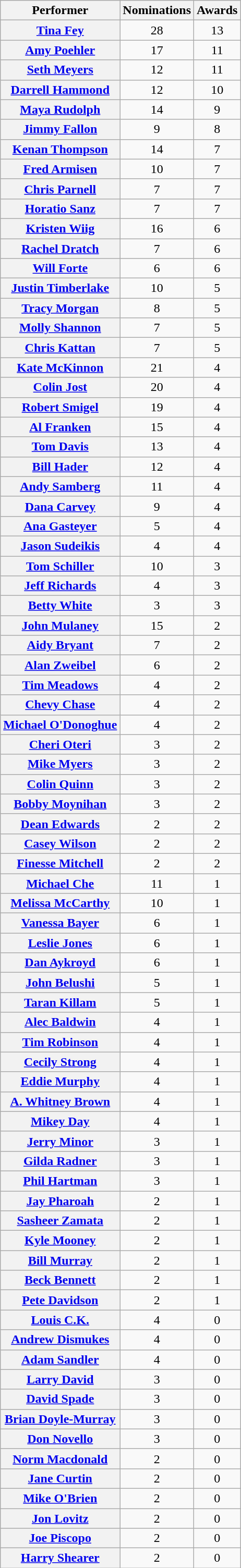<table class="wikitable sortable plainrowheaders" style="text-align:center;">
<tr>
<th scope="col">Performer</th>
<th scope="col">Nominations</th>
<th scope="col">Awards</th>
</tr>
<tr>
<th scope="row" data-sort-value="Fey, Tina"><a href='#'>Tina Fey</a></th>
<td>28</td>
<td>13</td>
</tr>
<tr>
<th scope="row" data-sort-value="Poehler, Amy"><a href='#'>Amy Poehler</a></th>
<td>17</td>
<td>11</td>
</tr>
<tr>
<th scope="row" data-sort-value="Meyers, Seth"><a href='#'>Seth Meyers</a></th>
<td>12</td>
<td>11</td>
</tr>
<tr>
<th scope="row" data-sort-value="Hammond, Darrell"><a href='#'>Darrell Hammond</a></th>
<td>12</td>
<td>10</td>
</tr>
<tr>
<th scope="row" data-sort-value="Rudolph, Maya"><a href='#'>Maya Rudolph</a></th>
<td>14</td>
<td>9</td>
</tr>
<tr>
<th scope="row" data-sort-value="Fallon, Jimmy"><a href='#'>Jimmy Fallon</a></th>
<td>9</td>
<td>8</td>
</tr>
<tr>
<th scope="row" data-sort-value="Thompson, Kenan"><a href='#'>Kenan Thompson</a></th>
<td>14</td>
<td>7</td>
</tr>
<tr>
<th scope="row" data-sort-value="Armisen, Fred"><a href='#'>Fred Armisen</a></th>
<td>10</td>
<td>7</td>
</tr>
<tr>
<th scope="row" data-sort-value="Parnell, Chris"><a href='#'>Chris Parnell</a></th>
<td>7</td>
<td>7</td>
</tr>
<tr>
<th scope="row" data-sort-value="Sanz, Horatio"><a href='#'>Horatio Sanz</a></th>
<td>7</td>
<td>7</td>
</tr>
<tr>
<th scope="row" data-sort-value="Wiig, Kristen"><a href='#'>Kristen Wiig</a></th>
<td>16</td>
<td>6</td>
</tr>
<tr>
<th scope="row" data-sort-value="Dratch, Rachel"><a href='#'>Rachel Dratch</a></th>
<td>7</td>
<td>6</td>
</tr>
<tr>
<th scope="row" data-sort-value="Forte, Will"><a href='#'>Will Forte</a></th>
<td>6</td>
<td>6</td>
</tr>
<tr>
<th scope="row" data-sort-value="Timberlake, Justin"><a href='#'>Justin Timberlake</a></th>
<td>10</td>
<td>5</td>
</tr>
<tr>
<th scope="row" data-sort-value="Morgan, Tracy"><a href='#'>Tracy Morgan</a></th>
<td>8</td>
<td>5</td>
</tr>
<tr>
<th scope="row" data-sort-value="Shannon, Molly"><a href='#'>Molly Shannon</a></th>
<td>7</td>
<td>5</td>
</tr>
<tr>
<th scope="row" data-sort-value="Kattan, Chris"><a href='#'>Chris Kattan</a></th>
<td>7</td>
<td>5</td>
</tr>
<tr>
<th scope="row" data-sort-value="McKinnon, Kate"><a href='#'>Kate McKinnon</a></th>
<td>21</td>
<td>4</td>
</tr>
<tr>
<th scope="row" data-sort-value="Jost, Colin"><a href='#'>Colin Jost</a></th>
<td>20</td>
<td>4</td>
</tr>
<tr>
<th scope="row" data-sort-value="Smigel, Robert"><a href='#'>Robert Smigel</a></th>
<td>19</td>
<td>4</td>
</tr>
<tr>
<th scope="row" data-sort-value="Franken, Al"><a href='#'>Al Franken</a></th>
<td>15</td>
<td>4</td>
</tr>
<tr>
<th scope="row" data-sort-value="Davis, Tom"><a href='#'>Tom Davis</a></th>
<td>13</td>
<td>4</td>
</tr>
<tr>
<th scope="row" data-sort-value="Hader, Bill"><a href='#'>Bill Hader</a></th>
<td>12</td>
<td>4</td>
</tr>
<tr>
<th scope="row" data-sort-value="Samberg, Andy"><a href='#'>Andy Samberg</a></th>
<td>11</td>
<td>4</td>
</tr>
<tr>
<th scope="row" data-sort-value="Carvey, Dana"><a href='#'>Dana Carvey</a></th>
<td>9</td>
<td>4</td>
</tr>
<tr>
<th scope="row" data-sort-value="Gasteyer, Ana"><a href='#'>Ana Gasteyer</a></th>
<td>5</td>
<td>4</td>
</tr>
<tr>
<th scope="row" data-sort-value="Sudeikis, Jason"><a href='#'>Jason Sudeikis</a></th>
<td>4</td>
<td>4</td>
</tr>
<tr>
<th scope="row" data-sort-value="Schiller, Tom"><a href='#'>Tom Schiller</a></th>
<td>10</td>
<td>3</td>
</tr>
<tr>
<th scope="row" data-sort-value="Richards, Jeff"><a href='#'>Jeff Richards</a></th>
<td>4</td>
<td>3</td>
</tr>
<tr>
<th scope="row" data-sort-value="White, Betty"><a href='#'>Betty White</a></th>
<td>3</td>
<td>3</td>
</tr>
<tr>
<th scope="row" data-sort-value="Mulaney, John"><a href='#'>John Mulaney</a></th>
<td>15</td>
<td>2</td>
</tr>
<tr>
<th scope="row" data-sort-value="Bryant, Aidy"><a href='#'>Aidy Bryant</a></th>
<td>7</td>
<td>2</td>
</tr>
<tr>
<th scope="row" data-sort-value="Zweibel, Alan"><a href='#'>Alan Zweibel</a></th>
<td>6</td>
<td>2</td>
</tr>
<tr>
<th scope="row" data-sort-value="Meadows, Tim"><a href='#'>Tim Meadows</a></th>
<td>4</td>
<td>2</td>
</tr>
<tr>
<th scope="row" data-sort-value="Chase, Chevy"><a href='#'>Chevy Chase</a></th>
<td>4</td>
<td>2</td>
</tr>
<tr>
<th scope="row" data-sort-value="O'Donoghue, Michael"><a href='#'>Michael O'Donoghue</a></th>
<td>4</td>
<td>2</td>
</tr>
<tr>
<th scope="row" data-sort-value="Oteri, Cheri"><a href='#'>Cheri Oteri</a></th>
<td>3</td>
<td>2</td>
</tr>
<tr>
<th scope="row" data-sort-value="Myers, Mike"><a href='#'>Mike Myers</a></th>
<td>3</td>
<td>2</td>
</tr>
<tr>
<th scope="row" data-sort-value="Quinn, Colin"><a href='#'>Colin Quinn</a></th>
<td>3</td>
<td>2</td>
</tr>
<tr>
<th scope="row" data-sort-value="Moynihan, Bobby"><a href='#'>Bobby Moynihan</a></th>
<td>3</td>
<td>2</td>
</tr>
<tr>
<th scope="row" data-sort-value="Edwards, Dean"><a href='#'>Dean Edwards</a></th>
<td>2</td>
<td>2</td>
</tr>
<tr>
<th scope="row" data-sort-value="Wilson, Casey"><a href='#'>Casey Wilson</a></th>
<td>2</td>
<td>2</td>
</tr>
<tr>
<th scope="row" data-sort-value="Mitchell, Finesse"><a href='#'>Finesse Mitchell</a></th>
<td>2</td>
<td>2</td>
</tr>
<tr>
<th scope="row" data-sort-value="Che, Michael"><a href='#'>Michael Che</a></th>
<td>11</td>
<td>1</td>
</tr>
<tr>
<th scope="row" data-sort-value="McCarthy, Melissa"><a href='#'>Melissa McCarthy</a></th>
<td>10</td>
<td>1</td>
</tr>
<tr>
<th scope="row" data-sort-value="Bayer, Vanessa"><a href='#'>Vanessa Bayer</a></th>
<td>6</td>
<td>1</td>
</tr>
<tr>
<th scope="row" data-sort-value="Jones, Leslie"><a href='#'>Leslie Jones</a></th>
<td>6</td>
<td>1</td>
</tr>
<tr>
<th scope="row" data-sort-value="Aykroyd, Dan"><a href='#'>Dan Aykroyd</a></th>
<td>6</td>
<td>1</td>
</tr>
<tr>
<th scope="row" data-sort-value="Belushi, John"><a href='#'>John Belushi</a></th>
<td>5</td>
<td>1</td>
</tr>
<tr>
<th scope="row" data-sort-value="Killam, Taran"><a href='#'>Taran Killam</a></th>
<td>5</td>
<td>1</td>
</tr>
<tr>
<th scope="row" data-sort-value="Baldwin, Alec"><a href='#'>Alec Baldwin</a></th>
<td>4</td>
<td>1</td>
</tr>
<tr>
<th scope="row" data-sort-value="Robinson, Tim"><a href='#'>Tim Robinson</a></th>
<td>4</td>
<td>1</td>
</tr>
<tr>
<th scope="row" data-sort-value="Strong, Cecily"><a href='#'>Cecily Strong</a></th>
<td>4</td>
<td>1</td>
</tr>
<tr>
<th scope="row" data-sort-value="Murphy, Eddie"><a href='#'>Eddie Murphy</a></th>
<td>4</td>
<td>1</td>
</tr>
<tr>
<th scope="row" data-sort-value="Brown, A. Whitney"><a href='#'>A. Whitney Brown</a></th>
<td>4</td>
<td>1</td>
</tr>
<tr>
<th scope="row" data-sort-value="Day, Mikey"><a href='#'>Mikey Day</a></th>
<td>4</td>
<td>1</td>
</tr>
<tr>
<th scope="row" data-sort-value="Minor, Jerry"><a href='#'>Jerry Minor</a></th>
<td>3</td>
<td>1</td>
</tr>
<tr>
<th scope="row" data-sort-value="Radner, Gilda"><a href='#'>Gilda Radner</a></th>
<td>3</td>
<td>1</td>
</tr>
<tr>
<th scope="row" data-sort-value="Hartman, Phil"><a href='#'>Phil Hartman</a></th>
<td>3</td>
<td>1</td>
</tr>
<tr>
<th scope="row" data-sort-value="Pharoah, Jay"><a href='#'>Jay Pharoah</a></th>
<td>2</td>
<td>1</td>
</tr>
<tr>
<th scope="row" data-sort-value="Zamata, Sasheer"><a href='#'>Sasheer Zamata</a></th>
<td>2</td>
<td>1</td>
</tr>
<tr>
<th scope="row" data-sort-value="Mooney, Kyle"><a href='#'>Kyle Mooney</a></th>
<td>2</td>
<td>1</td>
</tr>
<tr>
<th scope="row" data-sort-value="Murray, Bill"><a href='#'>Bill Murray</a></th>
<td>2</td>
<td>1</td>
</tr>
<tr>
<th scope="row" data-sort-value="Bennett, Beck"><a href='#'>Beck Bennett</a></th>
<td>2</td>
<td>1</td>
</tr>
<tr>
<th scope="row" data-sort-value="Davidson, Pete"><a href='#'>Pete Davidson</a></th>
<td>2</td>
<td>1</td>
</tr>
<tr>
<th scope="row" data-sort-value="C.K., Louis"><a href='#'>Louis C.K.</a></th>
<td>4</td>
<td>0</td>
</tr>
<tr>
<th scope="row" data-sort-value="Dismukes, Andrew"><a href='#'>Andrew Dismukes</a></th>
<td>4</td>
<td>0</td>
</tr>
<tr>
<th scope="row" data-sort-value="Sandler, Adam"><a href='#'>Adam Sandler</a></th>
<td>4</td>
<td>0</td>
</tr>
<tr>
<th scope="row" data-sort-value="David, Larry"><a href='#'>Larry David</a></th>
<td>3</td>
<td>0</td>
</tr>
<tr>
<th scope="row" data-sort-value="Spade, David"><a href='#'>David Spade</a></th>
<td>3</td>
<td>0</td>
</tr>
<tr>
<th scope="row" data-sort-value="Doyle-Murray, Brian"><a href='#'>Brian Doyle-Murray</a></th>
<td>3</td>
<td>0</td>
</tr>
<tr>
<th scope="row" data-sort-value="Novello, Don"><a href='#'>Don Novello</a></th>
<td>3</td>
<td>0</td>
</tr>
<tr>
<th scope="row" data-sort-value="Macdonald, Norm"><a href='#'>Norm Macdonald</a></th>
<td>2</td>
<td>0</td>
</tr>
<tr>
<th scope="row" data-sort-value="Curtin, Jane"><a href='#'>Jane Curtin</a></th>
<td>2</td>
<td>0</td>
</tr>
<tr>
<th scope="row" data-sort-value="O'Brien, Mike"><a href='#'>Mike O'Brien</a></th>
<td>2</td>
<td>0</td>
</tr>
<tr>
<th scope="row" data-sort-value="Lovitz, Jon"><a href='#'>Jon Lovitz</a></th>
<td>2</td>
<td>0</td>
</tr>
<tr>
<th scope="row" data-sort-value="Piscopo, Joe"><a href='#'>Joe Piscopo</a></th>
<td>2</td>
<td>0</td>
</tr>
<tr>
<th scope="row" data-sort-value="Shearer, Harry"><a href='#'>Harry Shearer</a></th>
<td>2</td>
<td>0</td>
</tr>
</table>
